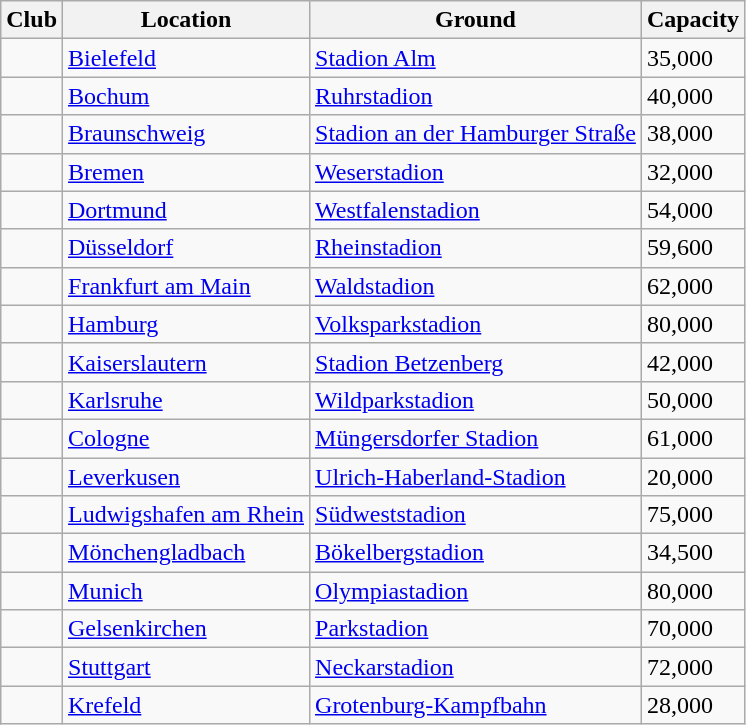<table class="wikitable sortable">
<tr>
<th>Club</th>
<th>Location</th>
<th>Ground</th>
<th>Capacity</th>
</tr>
<tr>
<td></td>
<td><a href='#'>Bielefeld</a></td>
<td><a href='#'>Stadion Alm</a></td>
<td>35,000</td>
</tr>
<tr>
<td></td>
<td><a href='#'>Bochum</a></td>
<td><a href='#'>Ruhrstadion</a></td>
<td>40,000</td>
</tr>
<tr>
<td></td>
<td><a href='#'>Braunschweig</a></td>
<td><a href='#'>Stadion an der Hamburger Straße</a></td>
<td>38,000</td>
</tr>
<tr>
<td></td>
<td><a href='#'>Bremen</a></td>
<td><a href='#'>Weserstadion</a></td>
<td>32,000</td>
</tr>
<tr>
<td></td>
<td><a href='#'>Dortmund</a></td>
<td><a href='#'>Westfalenstadion</a></td>
<td>54,000</td>
</tr>
<tr>
<td></td>
<td><a href='#'>Düsseldorf</a></td>
<td><a href='#'>Rheinstadion</a></td>
<td>59,600</td>
</tr>
<tr>
<td></td>
<td><a href='#'>Frankfurt am Main</a></td>
<td><a href='#'>Waldstadion</a></td>
<td>62,000</td>
</tr>
<tr>
<td></td>
<td><a href='#'>Hamburg</a></td>
<td><a href='#'>Volksparkstadion</a></td>
<td>80,000</td>
</tr>
<tr>
<td></td>
<td><a href='#'>Kaiserslautern</a></td>
<td><a href='#'>Stadion Betzenberg</a></td>
<td>42,000</td>
</tr>
<tr>
<td></td>
<td><a href='#'>Karlsruhe</a></td>
<td><a href='#'>Wildparkstadion</a></td>
<td>50,000</td>
</tr>
<tr>
<td></td>
<td><a href='#'>Cologne</a></td>
<td><a href='#'>Müngersdorfer Stadion</a></td>
<td>61,000</td>
</tr>
<tr>
<td></td>
<td><a href='#'>Leverkusen</a></td>
<td><a href='#'>Ulrich-Haberland-Stadion</a></td>
<td>20,000</td>
</tr>
<tr>
<td></td>
<td><a href='#'>Ludwigshafen am Rhein</a></td>
<td><a href='#'>Südweststadion</a></td>
<td>75,000</td>
</tr>
<tr>
<td></td>
<td><a href='#'>Mönchengladbach</a></td>
<td><a href='#'>Bökelbergstadion</a></td>
<td>34,500</td>
</tr>
<tr>
<td></td>
<td><a href='#'>Munich</a></td>
<td><a href='#'>Olympiastadion</a></td>
<td>80,000</td>
</tr>
<tr>
<td></td>
<td><a href='#'>Gelsenkirchen</a></td>
<td><a href='#'>Parkstadion</a></td>
<td>70,000</td>
</tr>
<tr>
<td></td>
<td><a href='#'>Stuttgart</a></td>
<td><a href='#'>Neckarstadion</a></td>
<td>72,000</td>
</tr>
<tr>
<td></td>
<td><a href='#'>Krefeld</a></td>
<td><a href='#'>Grotenburg-Kampfbahn</a></td>
<td>28,000</td>
</tr>
</table>
